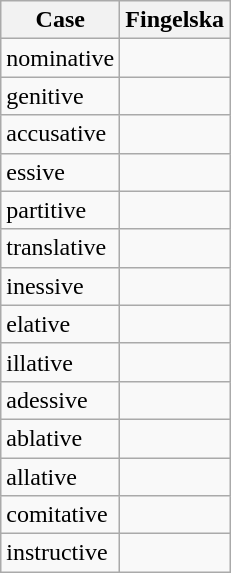<table class="wikitable">
<tr>
<th>Case</th>
<th>Fingelska</th>
</tr>
<tr>
<td>nominative</td>
<td></td>
</tr>
<tr>
<td>genitive</td>
<td></td>
</tr>
<tr>
<td>accusative</td>
<td></td>
</tr>
<tr>
<td>essive</td>
<td></td>
</tr>
<tr>
<td>partitive</td>
<td></td>
</tr>
<tr>
<td>translative</td>
<td></td>
</tr>
<tr>
<td>inessive</td>
<td></td>
</tr>
<tr>
<td>elative</td>
<td></td>
</tr>
<tr>
<td>illative</td>
<td></td>
</tr>
<tr>
<td>adessive</td>
<td></td>
</tr>
<tr>
<td>ablative</td>
<td></td>
</tr>
<tr>
<td>allative</td>
<td></td>
</tr>
<tr>
<td>comitative</td>
<td></td>
</tr>
<tr>
<td>instructive</td>
<td></td>
</tr>
</table>
